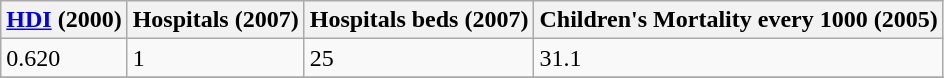<table class="wikitable" border="1">
<tr>
<th><a href='#'>HDI</a> (2000)</th>
<th>Hospitals (2007)</th>
<th>Hospitals beds (2007)</th>
<th>Children's Mortality every 1000 (2005)</th>
</tr>
<tr>
<td>0.620</td>
<td>1</td>
<td>25</td>
<td>31.1</td>
</tr>
<tr>
</tr>
</table>
